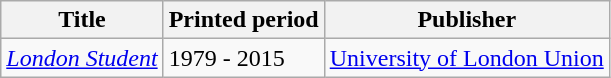<table class="wikitable sortable">
<tr>
<th>Title</th>
<th>Printed period</th>
<th>Publisher</th>
</tr>
<tr>
<td><em><a href='#'>London Student</a></em></td>
<td>1979 - 2015</td>
<td><a href='#'>University of London Union</a></td>
</tr>
</table>
